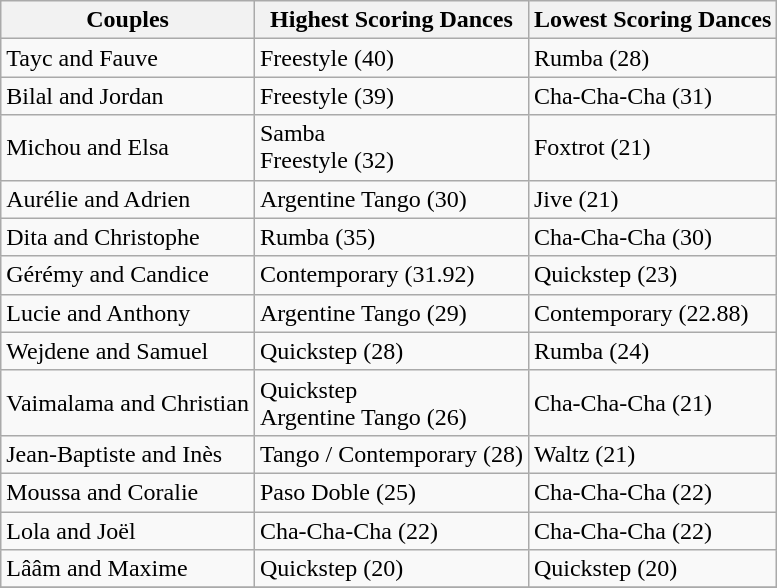<table class="wikitable" border="1">
<tr>
<th>Couples</th>
<th>Highest Scoring Dances</th>
<th>Lowest Scoring Dances</th>
</tr>
<tr>
<td>Tayc and Fauve</td>
<td>Freestyle (40)</td>
<td>Rumba (28)</td>
</tr>
<tr>
<td>Bilal and Jordan</td>
<td>Freestyle (39)</td>
<td>Cha-Cha-Cha (31)</td>
</tr>
<tr>
<td>Michou and Elsa</td>
<td>Samba<br>Freestyle (32)</td>
<td>Foxtrot (21)</td>
</tr>
<tr>
<td>Aurélie and Adrien</td>
<td>Argentine Tango (30)</td>
<td>Jive (21)</td>
</tr>
<tr>
<td>Dita and Christophe</td>
<td>Rumba (35)</td>
<td>Cha-Cha-Cha (30)</td>
</tr>
<tr>
<td>Gérémy and Candice</td>
<td>Contemporary (31.92)</td>
<td>Quickstep (23)</td>
</tr>
<tr>
<td>Lucie and Anthony</td>
<td>Argentine Tango (29)</td>
<td>Contemporary (22.88)</td>
</tr>
<tr>
<td>Wejdene and Samuel</td>
<td>Quickstep (28)</td>
<td>Rumba (24)</td>
</tr>
<tr>
<td>Vaimalama and Christian</td>
<td>Quickstep<br>Argentine Tango (26)</td>
<td>Cha-Cha-Cha (21)</td>
</tr>
<tr>
<td>Jean-Baptiste and Inès</td>
<td>Tango / Contemporary (28)</td>
<td>Waltz (21)</td>
</tr>
<tr>
<td>Moussa and Coralie</td>
<td>Paso Doble (25)</td>
<td>Cha-Cha-Cha (22)</td>
</tr>
<tr>
<td>Lola and Joël</td>
<td>Cha-Cha-Cha (22)</td>
<td>Cha-Cha-Cha (22)</td>
</tr>
<tr>
<td>Lââm and Maxime</td>
<td>Quickstep (20)</td>
<td>Quickstep (20)</td>
</tr>
<tr>
</tr>
</table>
